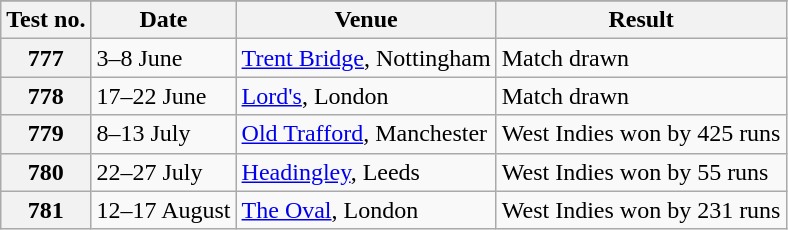<table class="wikitable">
<tr>
</tr>
<tr>
<th scope="col">Test no.</th>
<th scope="col">Date</th>
<th scope="col">Venue</th>
<th scope="col">Result</th>
</tr>
<tr>
<th scope="row">777</th>
<td>3–8 June</td>
<td><a href='#'>Trent Bridge</a>, Nottingham</td>
<td>Match drawn</td>
</tr>
<tr>
<th scope="row">778</th>
<td>17–22 June</td>
<td><a href='#'>Lord's</a>, London</td>
<td>Match drawn</td>
</tr>
<tr>
<th scope="row">779</th>
<td>8–13 July</td>
<td><a href='#'>Old Trafford</a>, Manchester</td>
<td>West Indies won by 425 runs</td>
</tr>
<tr>
<th scope="row">780</th>
<td>22–27 July</td>
<td><a href='#'>Headingley</a>, Leeds</td>
<td>West Indies won by 55 runs</td>
</tr>
<tr>
<th scope="row">781</th>
<td>12–17 August</td>
<td><a href='#'>The Oval</a>, London</td>
<td>West Indies won by 231 runs</td>
</tr>
</table>
